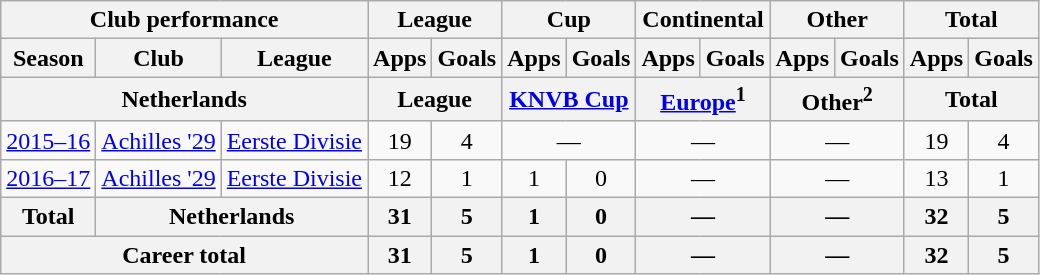<table class="wikitable" style="text-align:center">
<tr>
<th colspan=3>Club performance</th>
<th colspan=2>League</th>
<th colspan=2>Cup</th>
<th colspan=2>Continental</th>
<th colspan=2>Other</th>
<th colspan=2>Total</th>
</tr>
<tr>
<th>Season</th>
<th>Club</th>
<th>League</th>
<th>Apps</th>
<th>Goals</th>
<th>Apps</th>
<th>Goals</th>
<th>Apps</th>
<th>Goals</th>
<th>Apps</th>
<th>Goals</th>
<th>Apps</th>
<th>Goals</th>
</tr>
<tr>
<th colspan=3>Netherlands</th>
<th colspan=2>League</th>
<th colspan=2><a href='#'>KNVB Cup</a></th>
<th colspan=2><a href='#'>Europe</a><sup>1</sup></th>
<th colspan=2>Other<sup>2</sup></th>
<th colspan=2>Total</th>
</tr>
<tr>
<td><a href='#'>2015–16</a></td>
<td><a href='#'>Achilles '29</a></td>
<td><a href='#'>Eerste Divisie</a></td>
<td>19</td>
<td>4</td>
<td colspan=2>—</td>
<td colspan=2>—</td>
<td colspan=2>—</td>
<td>19</td>
<td>4</td>
</tr>
<tr>
<td><a href='#'>2016–17</a></td>
<td><a href='#'>Achilles '29</a></td>
<td><a href='#'>Eerste Divisie</a></td>
<td>12</td>
<td>1</td>
<td>1</td>
<td>0</td>
<td colspan=2>—</td>
<td colspan=2>—</td>
<td>13</td>
<td>1</td>
</tr>
<tr>
<th>Total</th>
<th colspan=2>Netherlands</th>
<th>31</th>
<th>5</th>
<th>1</th>
<th>0</th>
<th colspan=2>—</th>
<th colspan=2>—</th>
<th>32</th>
<th>5</th>
</tr>
<tr>
<th colspan=3>Career total</th>
<th>31</th>
<th>5</th>
<th>1</th>
<th>0</th>
<th colspan=2>—</th>
<th colspan=2>—</th>
<th>32</th>
<th>5</th>
</tr>
</table>
